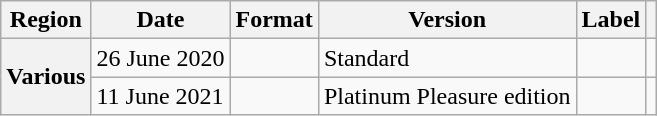<table class="wikitable plainrowheaders">
<tr>
<th scope="col">Region</th>
<th scope="col">Date</th>
<th scope="col">Format</th>
<th scope="col">Version</th>
<th scope="col">Label</th>
<th scope="col"></th>
</tr>
<tr>
<th scope="row" rowspan="2">Various</th>
<td>26 June 2020</td>
<td></td>
<td>Standard</td>
<td></td>
<td align="center"></td>
</tr>
<tr>
<td>11 June 2021</td>
<td></td>
<td>Platinum Pleasure edition</td>
<td></td>
<td align="center"></td>
</tr>
</table>
